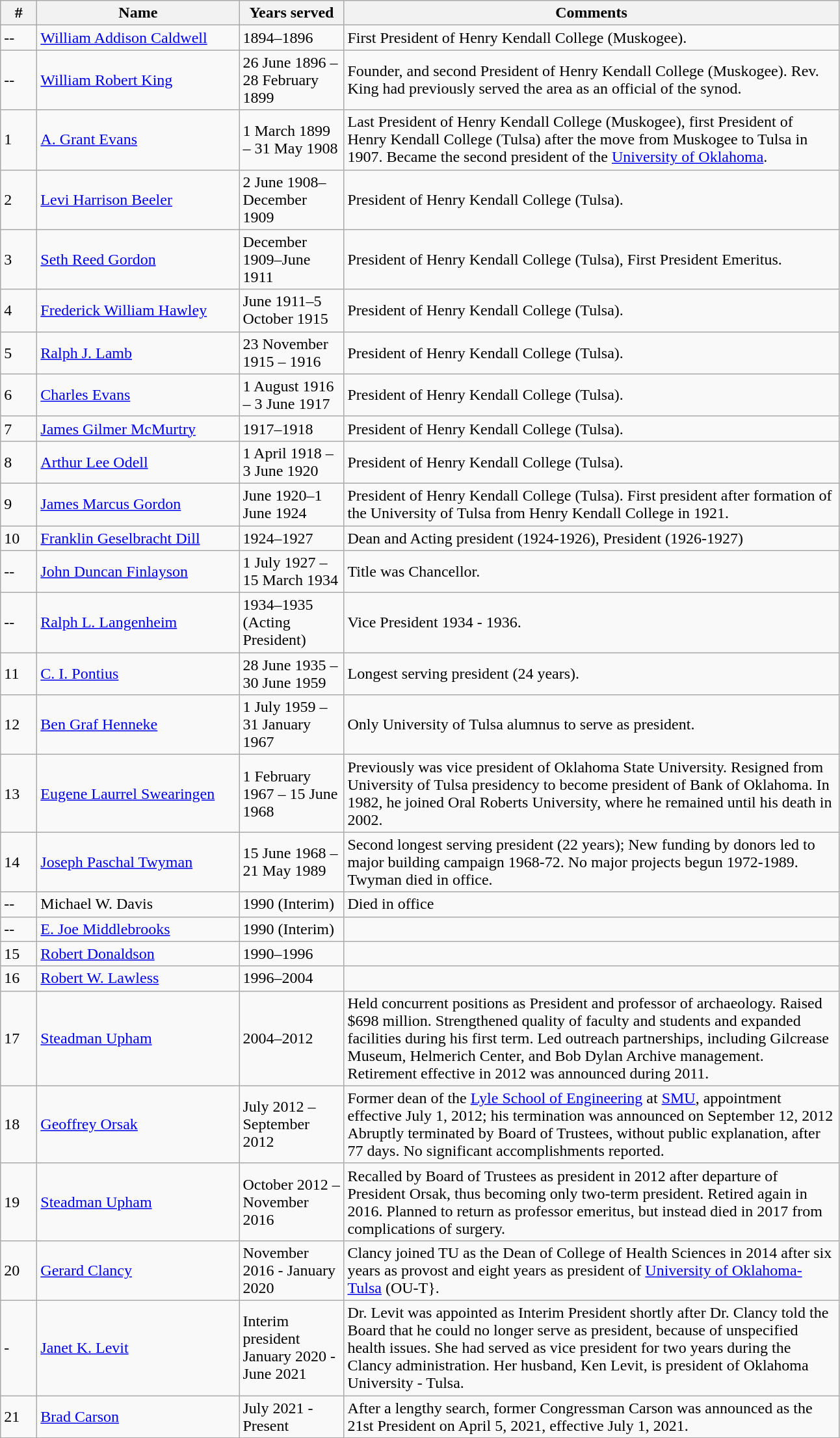<table class="wikitable">
<tr>
<th scope="col" width="30">#</th>
<th scope="col" width="200">Name</th>
<th scope="col" width="100">Years served</th>
<th scope="col" width="500">Comments</th>
</tr>
<tr>
<td>--</td>
<td><a href='#'>William Addison Caldwell</a></td>
<td>1894–1896</td>
<td>First President of Henry Kendall College (Muskogee).</td>
</tr>
<tr>
<td>--</td>
<td><a href='#'>William Robert King</a></td>
<td>26 June 1896 – 28 February 1899</td>
<td>Founder, and second President of Henry Kendall College (Muskogee). Rev. King had previously served the area as an official of the synod.</td>
</tr>
<tr>
<td>1</td>
<td><a href='#'>A. Grant Evans</a></td>
<td>1 March 1899 – 31 May 1908</td>
<td>Last President of Henry Kendall College (Muskogee), first President of Henry Kendall College (Tulsa) after the move from Muskogee to Tulsa in 1907. Became the second president of the <a href='#'>University of Oklahoma</a>.</td>
</tr>
<tr>
<td>2</td>
<td><a href='#'>Levi Harrison Beeler</a></td>
<td>2 June 1908–December 1909</td>
<td>President of Henry Kendall College (Tulsa).</td>
</tr>
<tr>
<td>3</td>
<td><a href='#'>Seth Reed Gordon</a></td>
<td>December 1909–June 1911</td>
<td>President of Henry Kendall College (Tulsa), First President Emeritus.</td>
</tr>
<tr>
<td>4</td>
<td><a href='#'>Frederick William Hawley</a></td>
<td>June 1911–5 October 1915</td>
<td>President of Henry Kendall College (Tulsa).</td>
</tr>
<tr>
<td>5</td>
<td><a href='#'>Ralph J. Lamb</a></td>
<td>23 November 1915 – 1916</td>
<td>President of Henry Kendall College (Tulsa).</td>
</tr>
<tr>
<td>6</td>
<td><a href='#'>Charles Evans</a></td>
<td>1 August 1916 – 3 June 1917</td>
<td>President of Henry Kendall College (Tulsa).</td>
</tr>
<tr>
<td>7</td>
<td><a href='#'>James Gilmer McMurtry</a></td>
<td>1917–1918</td>
<td>President of Henry Kendall College (Tulsa).</td>
</tr>
<tr>
<td>8</td>
<td><a href='#'>Arthur Lee Odell</a></td>
<td>1 April 1918 – 3 June 1920</td>
<td>President of Henry Kendall College (Tulsa).</td>
</tr>
<tr>
<td>9</td>
<td><a href='#'>James Marcus Gordon</a></td>
<td>June 1920–1 June 1924</td>
<td>President of Henry Kendall College (Tulsa).  First president after formation of the University of Tulsa from Henry Kendall College in 1921.</td>
</tr>
<tr>
<td>10</td>
<td><a href='#'>Franklin Geselbracht Dill</a></td>
<td>1924–1927</td>
<td>Dean and Acting president (1924-1926), President (1926-1927)</td>
</tr>
<tr>
<td>--</td>
<td><a href='#'>John Duncan Finlayson</a></td>
<td>1 July 1927 – 15 March 1934</td>
<td>Title was Chancellor.</td>
</tr>
<tr>
<td>--</td>
<td><a href='#'>Ralph L. Langenheim</a></td>
<td>1934–1935 (Acting President)</td>
<td>  Vice President 1934 - 1936.</td>
</tr>
<tr>
<td>11</td>
<td><a href='#'>C. I. Pontius</a></td>
<td>28 June 1935 – 30 June 1959</td>
<td>Longest serving president (24 years).</td>
</tr>
<tr>
<td>12</td>
<td><a href='#'>Ben Graf Henneke</a></td>
<td>1 July 1959 – 31 January 1967</td>
<td>Only University of Tulsa alumnus to serve as president.</td>
</tr>
<tr>
<td>13</td>
<td><a href='#'>Eugene Laurrel Swearingen</a></td>
<td>1 February 1967 – 15 June 1968</td>
<td>Previously was vice president of Oklahoma State University. Resigned from University of Tulsa presidency to become president of Bank of Oklahoma. In 1982, he joined Oral Roberts University, where he remained until his death in 2002.</td>
</tr>
<tr>
<td>14</td>
<td><a href='#'>Joseph Paschal Twyman</a></td>
<td>15 June 1968 – 21 May 1989</td>
<td>Second longest serving president (22 years); New funding by donors led to major building campaign 1968-72. No major projects begun 1972-1989. Twyman died in office.</td>
</tr>
<tr>
<td>--</td>
<td>Michael W. Davis</td>
<td>1990 (Interim)</td>
<td>Died in office</td>
</tr>
<tr>
<td>--</td>
<td><a href='#'>E. Joe Middlebrooks</a></td>
<td>1990 (Interim)</td>
<td></td>
</tr>
<tr>
<td>15</td>
<td><a href='#'>Robert Donaldson</a></td>
<td>1990–1996</td>
<td></td>
</tr>
<tr>
<td>16</td>
<td><a href='#'>Robert W. Lawless</a></td>
<td>1996–2004</td>
<td></td>
</tr>
<tr>
<td>17</td>
<td><a href='#'>Steadman Upham</a></td>
<td>2004–2012</td>
<td>Held concurrent positions as President and professor of archaeology. Raised $698 million. Strengthened quality of faculty and students and expanded facilities during his first term.  Led outreach partnerships, including Gilcrease Museum, Helmerich Center, and Bob Dylan Archive management. Retirement effective in 2012 was announced during 2011.</td>
</tr>
<tr>
<td>18</td>
<td><a href='#'>Geoffrey Orsak</a></td>
<td>July 2012 – September 2012</td>
<td>Former dean of the <a href='#'>Lyle School of Engineering</a> at <a href='#'>SMU</a>, appointment effective July 1, 2012; his termination was announced on September 12, 2012 Abruptly terminated by Board of Trustees, without  public explanation, after 77 days. No significant accomplishments reported.</td>
</tr>
<tr>
<td>19</td>
<td><a href='#'>Steadman Upham</a></td>
<td>October 2012 – November 2016</td>
<td>Recalled by Board of Trustees as president in 2012 after departure of President Orsak, thus becoming only two-term president. Retired again in 2016. Planned to return as professor emeritus, but instead died in 2017 from complications of surgery.</td>
</tr>
<tr>
<td>20</td>
<td><a href='#'>Gerard Clancy</a></td>
<td>November 2016 - January 2020</td>
<td>Clancy joined TU as the Dean of College of Health Sciences in 2014 after six years as provost and eight years as president of <a href='#'>University of Oklahoma-Tulsa</a> (OU-T}.</td>
</tr>
<tr>
<td>-</td>
<td><a href='#'>Janet K. Levit</a></td>
<td>Interim president January 2020 - June 2021</td>
<td>Dr. Levit was appointed as Interim President shortly after Dr. Clancy told the Board that he could no longer serve as president, because of unspecified health issues. She had served as vice president for two years during the Clancy administration. Her husband, Ken Levit, is president of Oklahoma University - Tulsa.</td>
</tr>
<tr>
<td>21</td>
<td><a href='#'>Brad Carson</a></td>
<td>July 2021 - Present</td>
<td>After a lengthy search, former Congressman Carson was announced as the 21st President on April 5, 2021, effective July 1, 2021.</td>
</tr>
</table>
